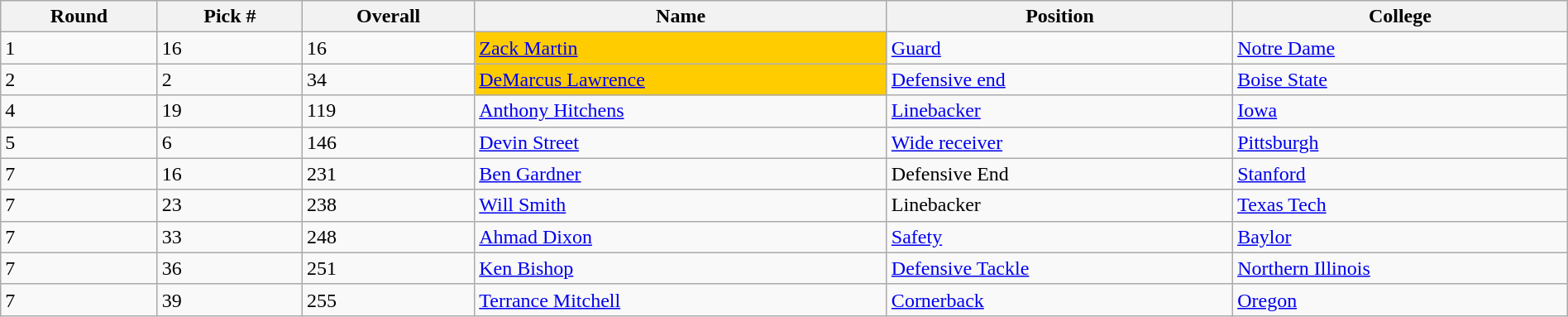<table class="wikitable sortable sortable" style="width: 100%">
<tr>
<th>Round</th>
<th>Pick #</th>
<th>Overall</th>
<th>Name</th>
<th>Position</th>
<th>College</th>
</tr>
<tr>
<td>1</td>
<td>16</td>
<td>16</td>
<td bgcolor=#FFCC00><a href='#'>Zack Martin</a></td>
<td><a href='#'>Guard</a></td>
<td><a href='#'>Notre Dame</a></td>
</tr>
<tr>
<td>2</td>
<td>2</td>
<td>34</td>
<td bgcolor=#FFCC00><a href='#'>DeMarcus Lawrence</a></td>
<td><a href='#'>Defensive end</a></td>
<td><a href='#'>Boise State</a></td>
</tr>
<tr>
<td>4</td>
<td>19</td>
<td>119</td>
<td><a href='#'>Anthony Hitchens</a></td>
<td><a href='#'>Linebacker</a></td>
<td><a href='#'>Iowa</a></td>
</tr>
<tr>
<td>5</td>
<td>6</td>
<td>146</td>
<td><a href='#'>Devin Street</a></td>
<td><a href='#'>Wide receiver</a></td>
<td><a href='#'>Pittsburgh</a></td>
</tr>
<tr>
<td>7</td>
<td>16</td>
<td>231</td>
<td><a href='#'>Ben Gardner</a></td>
<td>Defensive End</td>
<td><a href='#'>Stanford</a></td>
</tr>
<tr>
<td>7</td>
<td>23</td>
<td>238</td>
<td><a href='#'>Will Smith</a></td>
<td>Linebacker</td>
<td><a href='#'>Texas Tech</a></td>
</tr>
<tr>
<td>7</td>
<td>33</td>
<td>248</td>
<td><a href='#'>Ahmad Dixon</a></td>
<td><a href='#'>Safety</a></td>
<td><a href='#'>Baylor</a></td>
</tr>
<tr>
<td>7</td>
<td>36</td>
<td>251</td>
<td><a href='#'>Ken Bishop</a></td>
<td><a href='#'>Defensive Tackle</a></td>
<td><a href='#'>Northern Illinois</a></td>
</tr>
<tr>
<td>7</td>
<td>39</td>
<td>255</td>
<td><a href='#'>Terrance Mitchell</a></td>
<td><a href='#'>Cornerback</a></td>
<td><a href='#'>Oregon</a></td>
</tr>
</table>
